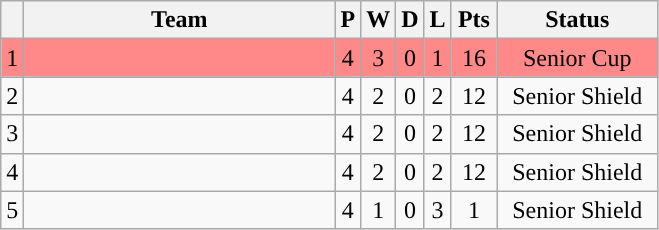<table class="wikitable" style="text-align:center;">
<tr>
<th></th>
<th width="200px">Team</th>
<th>P</th>
<th>W</th>
<th>D</th>
<th>L</th>
<th width="23px">Pts</th>
<th width="100px">Status</th>
</tr>
<tr bgcolor="#FF8888">
<td>1</td>
<td></td>
<td>4</td>
<td>3</td>
<td>0</td>
<td>1</td>
<td>16</td>
<td>Senior Cup</td>
</tr>
<tr>
<td>2</td>
<td></td>
<td>4</td>
<td>2</td>
<td>0</td>
<td>2</td>
<td>12</td>
<td>Senior Shield</td>
</tr>
<tr>
<td>3</td>
<td></td>
<td>4</td>
<td>2</td>
<td>0</td>
<td>2</td>
<td>12</td>
<td>Senior Shield</td>
</tr>
<tr>
<td>4</td>
<td></td>
<td>4</td>
<td>2</td>
<td>0</td>
<td>2</td>
<td>12</td>
<td>Senior Shield</td>
</tr>
<tr>
<td>5</td>
<td></td>
<td>4</td>
<td>1</td>
<td>0</td>
<td>3</td>
<td>1</td>
<td>Senior Shield</td>
</tr>
</table>
